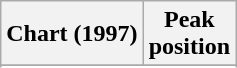<table class="wikitable sortable">
<tr>
<th align="left">Chart (1997)</th>
<th align="center">Peak<br>position</th>
</tr>
<tr>
</tr>
<tr>
</tr>
</table>
